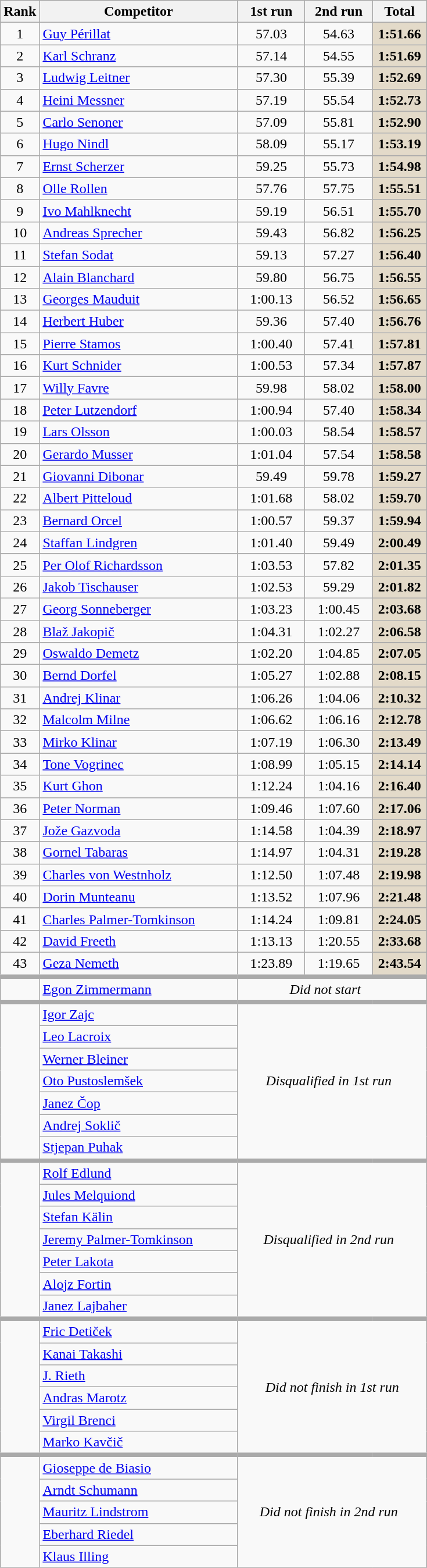<table class="wikitable">
<tr>
<th width=15>Rank</th>
<th width=220>Competitor</th>
<th width=70 align=center>1st run</th>
<th width=70>2nd run</th>
<th width=55>Total</th>
</tr>
<tr>
<td align=center>1</td>
<td> <a href='#'>Guy Périllat</a></td>
<td align=center>57.03</td>
<td align=center>54.63</td>
<td align=center bgcolor=#E3DAC9><strong>1:51.66</strong></td>
</tr>
<tr>
<td align=center>2</td>
<td> <a href='#'>Karl Schranz</a></td>
<td align=center>57.14</td>
<td align=center>54.55</td>
<td align=center bgcolor=#E3DAC9><strong>1:51.69</strong></td>
</tr>
<tr>
<td align=center>3</td>
<td> <a href='#'>Ludwig Leitner</a></td>
<td align=center>57.30</td>
<td align=center>55.39</td>
<td align=center bgcolor=#E3DAC9><strong>1:52.69</strong></td>
</tr>
<tr>
<td align=center>4</td>
<td> <a href='#'>Heini Messner</a></td>
<td align=center>57.19</td>
<td align=center>55.54</td>
<td align=center bgcolor=#E3DAC9><strong>1:52.73</strong></td>
</tr>
<tr>
<td align=center>5</td>
<td> <a href='#'>Carlo Senoner</a></td>
<td align=center>57.09</td>
<td align=center>55.81</td>
<td align=center bgcolor=#E3DAC9><strong>1:52.90</strong></td>
</tr>
<tr>
<td align=center>6</td>
<td> <a href='#'>Hugo Nindl</a></td>
<td align=center>58.09</td>
<td align=center>55.17</td>
<td align=center bgcolor=#E3DAC9><strong>1:53.19</strong></td>
</tr>
<tr>
<td align=center>7</td>
<td> <a href='#'>Ernst Scherzer</a></td>
<td align=center>59.25</td>
<td align=center>55.73</td>
<td align=center bgcolor=#E3DAC9><strong>1:54.98</strong></td>
</tr>
<tr>
<td align=center>8</td>
<td> <a href='#'>Olle Rollen</a></td>
<td align=center>57.76</td>
<td align=center>57.75</td>
<td align=center bgcolor=#E3DAC9><strong>1:55.51</strong></td>
</tr>
<tr>
<td align=center>9</td>
<td> <a href='#'>Ivo Mahlknecht</a></td>
<td align=center>59.19</td>
<td align=center>56.51</td>
<td align=center bgcolor=#E3DAC9><strong>1:55.70</strong></td>
</tr>
<tr>
<td align=center>10</td>
<td> <a href='#'>Andreas Sprecher</a></td>
<td align=center>59.43</td>
<td align=center>56.82</td>
<td align=center bgcolor=#E3DAC9><strong>1:56.25</strong></td>
</tr>
<tr>
<td align=center>11</td>
<td> <a href='#'>Stefan Sodat</a></td>
<td align=center>59.13</td>
<td align=center>57.27</td>
<td align=center bgcolor=#E3DAC9><strong>1:56.40</strong></td>
</tr>
<tr>
<td align=center>12</td>
<td> <a href='#'>Alain Blanchard</a></td>
<td align=center>59.80</td>
<td align=center>56.75</td>
<td align=center bgcolor=#E3DAC9><strong>1:56.55</strong></td>
</tr>
<tr>
<td align=center>13</td>
<td> <a href='#'>Georges Mauduit</a></td>
<td align=center>1:00.13</td>
<td align=center>56.52</td>
<td align=center bgcolor=#E3DAC9><strong>1:56.65</strong></td>
</tr>
<tr>
<td align=center>14</td>
<td> <a href='#'>Herbert Huber</a></td>
<td align=center>59.36</td>
<td align=center>57.40</td>
<td align=center bgcolor=#E3DAC9><strong>1:56.76</strong></td>
</tr>
<tr>
<td align=center>15</td>
<td> <a href='#'>Pierre Stamos</a></td>
<td align=center>1:00.40</td>
<td align=center>57.41</td>
<td align=center bgcolor=#E3DAC9><strong>1:57.81</strong></td>
</tr>
<tr>
<td align=center>16</td>
<td> <a href='#'>Kurt Schnider</a></td>
<td align=center>1:00.53</td>
<td align=center>57.34</td>
<td align=center bgcolor=#E3DAC9><strong>1:57.87</strong></td>
</tr>
<tr>
<td align=center>17</td>
<td> <a href='#'>Willy Favre</a></td>
<td align=center>59.98</td>
<td align=center>58.02</td>
<td align=center bgcolor=#E3DAC9><strong>1:58.00</strong></td>
</tr>
<tr>
<td align=center>18</td>
<td> <a href='#'>Peter Lutzendorf</a></td>
<td align=center>1:00.94</td>
<td align=center>57.40</td>
<td align=center bgcolor=#E3DAC9><strong>1:58.34</strong></td>
</tr>
<tr>
<td align=center>19</td>
<td> <a href='#'>Lars Olsson</a></td>
<td align=center>1:00.03</td>
<td align=center>58.54</td>
<td align=center bgcolor=#E3DAC9><strong>1:58.57</strong></td>
</tr>
<tr>
<td align=center>20</td>
<td> <a href='#'>Gerardo Musser</a></td>
<td align=center>1:01.04</td>
<td align=center>57.54</td>
<td align=center bgcolor=#E3DAC9><strong>1:58.58</strong></td>
</tr>
<tr>
<td align=center>21</td>
<td> <a href='#'>Giovanni Dibonar</a></td>
<td align=center>59.49</td>
<td align=center>59.78</td>
<td align=center bgcolor=#E3DAC9><strong>1:59.27</strong></td>
</tr>
<tr>
<td align=center>22</td>
<td> <a href='#'>Albert Pitteloud</a></td>
<td align=center>1:01.68</td>
<td align=center>58.02</td>
<td align=center bgcolor=#E3DAC9><strong>1:59.70</strong></td>
</tr>
<tr>
<td align=center>23</td>
<td> <a href='#'>Bernard Orcel</a></td>
<td align=center>1:00.57</td>
<td align=center>59.37</td>
<td align=center bgcolor=#E3DAC9><strong>1:59.94</strong></td>
</tr>
<tr>
<td align=center>24</td>
<td> <a href='#'>Staffan Lindgren</a></td>
<td align=center>1:01.40</td>
<td align=center>59.49</td>
<td align=center bgcolor=#E3DAC9><strong>2:00.49</strong></td>
</tr>
<tr>
<td align=center>25</td>
<td> <a href='#'>Per Olof Richardsson</a></td>
<td align=center>1:03.53</td>
<td align=center>57.82</td>
<td align=center bgcolor=#E3DAC9><strong>2:01.35</strong></td>
</tr>
<tr>
<td align=center>26</td>
<td> <a href='#'>Jakob Tischauser</a></td>
<td align=center>1:02.53</td>
<td align=center>59.29</td>
<td align=center bgcolor=#E3DAC9><strong>2:01.82</strong></td>
</tr>
<tr>
<td align=center>27</td>
<td> <a href='#'>Georg Sonneberger</a></td>
<td align=center>1:03.23</td>
<td align=center>1:00.45</td>
<td align=center bgcolor=#E3DAC9><strong>2:03.68</strong></td>
</tr>
<tr>
<td align=center>28</td>
<td> <a href='#'>Blaž Jakopič</a></td>
<td align=center>1:04.31</td>
<td align=center>1:02.27</td>
<td align=center bgcolor=#E3DAC9><strong>2:06.58</strong></td>
</tr>
<tr>
<td align=center>29</td>
<td> <a href='#'>Oswaldo Demetz</a></td>
<td align=center>1:02.20</td>
<td align=center>1:04.85</td>
<td align=center bgcolor=#E3DAC9><strong>2:07.05</strong></td>
</tr>
<tr>
<td align=center>30</td>
<td> <a href='#'>Bernd Dorfel</a></td>
<td align=center>1:05.27</td>
<td align=center>1:02.88</td>
<td align=center bgcolor=#E3DAC9><strong>2:08.15</strong></td>
</tr>
<tr>
<td align=center>31</td>
<td> <a href='#'>Andrej Klinar</a></td>
<td align=center>1:06.26</td>
<td align=center>1:04.06</td>
<td align=center bgcolor=#E3DAC9><strong>2:10.32</strong></td>
</tr>
<tr>
<td align=center>32</td>
<td> <a href='#'>Malcolm Milne</a></td>
<td align=center>1:06.62</td>
<td align=center>1:06.16</td>
<td align=center bgcolor=#E3DAC9><strong>2:12.78</strong></td>
</tr>
<tr>
<td align=center>33</td>
<td> <a href='#'>Mirko Klinar</a></td>
<td align=center>1:07.19</td>
<td align=center>1:06.30</td>
<td align=center bgcolor=#E3DAC9><strong>2:13.49</strong></td>
</tr>
<tr>
<td align=center>34</td>
<td> <a href='#'>Tone Vogrinec</a></td>
<td align=center>1:08.99</td>
<td align=center>1:05.15</td>
<td align=center bgcolor=#E3DAC9><strong>2:14.14</strong></td>
</tr>
<tr>
<td align=center>35</td>
<td> <a href='#'>Kurt Ghon</a></td>
<td align=center>1:12.24</td>
<td align=center>1:04.16</td>
<td align=center bgcolor=#E3DAC9><strong>2:16.40</strong></td>
</tr>
<tr>
<td align=center>36</td>
<td> <a href='#'>Peter Norman</a></td>
<td align=center>1:09.46</td>
<td align=center>1:07.60</td>
<td align=center bgcolor=#E3DAC9><strong>2:17.06</strong></td>
</tr>
<tr>
<td align=center>37</td>
<td> <a href='#'>Jože Gazvoda</a></td>
<td align=center>1:14.58</td>
<td align=center>1:04.39</td>
<td align=center bgcolor=#E3DAC9><strong>2:18.97</strong></td>
</tr>
<tr>
<td align=center>38</td>
<td> <a href='#'>Gornel Tabaras</a></td>
<td align=center>1:14.97</td>
<td align=center>1:04.31</td>
<td align=center bgcolor=#E3DAC9><strong>2:19.28</strong></td>
</tr>
<tr>
<td align=center>39</td>
<td> <a href='#'>Charles von Westnholz</a></td>
<td align=center>1:12.50</td>
<td align=center>1:07.48</td>
<td align=center bgcolor=#E3DAC9><strong>2:19.98</strong></td>
</tr>
<tr>
<td align=center>40</td>
<td> <a href='#'>Dorin Munteanu</a></td>
<td align=center>1:13.52</td>
<td align=center>1:07.96</td>
<td align=center bgcolor=#E3DAC9><strong>2:21.48</strong></td>
</tr>
<tr>
<td align=center>41</td>
<td> <a href='#'>Charles Palmer-Tomkinson</a></td>
<td align=center>1:14.24</td>
<td align=center>1:09.81</td>
<td align=center bgcolor=#E3DAC9><strong>2:24.05</strong></td>
</tr>
<tr>
<td align=center>42</td>
<td> <a href='#'>David Freeth</a></td>
<td align=center>1:13.13</td>
<td align=center>1:20.55</td>
<td align=center bgcolor=#E3DAC9><strong>2:33.68</strong></td>
</tr>
<tr>
<td align=center>43</td>
<td> <a href='#'>Geza Nemeth</a></td>
<td align=center>1:23.89</td>
<td align=center>1:19.65</td>
<td align=center bgcolor=#E3DAC9><strong>2:43.54</strong></td>
</tr>
<tr>
<td style="border-top-width:5px"></td>
<td style="border-top-width:5px"> <a href='#'>Egon Zimmermann</a></td>
<td style="border-top-width:5px" align=center colspan=3><em>Did not start</em> 		  	   	 </td>
</tr>
<tr>
<td rowspan=7 style="border-top-width:5px"></td>
<td style="border-top-width:5px"> <a href='#'>Igor Zajc</a></td>
<td style="border-top-width:5px" rowspan=7 align=center colspan=3><em>Disqualified in 1st run</em>  	 </td>
</tr>
<tr>
<td> <a href='#'>Leo Lacroix</a></td>
</tr>
<tr>
<td> <a href='#'>Werner Bleiner</a></td>
</tr>
<tr>
<td> <a href='#'>Oto Pustoslemšek</a></td>
</tr>
<tr>
<td> <a href='#'>Janez Čop</a></td>
</tr>
<tr>
<td> <a href='#'>Andrej Soklič</a></td>
</tr>
<tr>
<td> <a href='#'>Stjepan Puhak</a></td>
</tr>
<tr>
<td rowspan=7 style="border-top-width:5px"></td>
<td style="border-top-width:5px"> <a href='#'>Rolf Edlund</a></td>
<td style="border-top-width:5px" rowspan=7 align=center colspan=3><em>Disqualified in 2nd run</em> 	  	 </td>
</tr>
<tr>
<td> <a href='#'>Jules Melquiond</a> 		 	  	 </td>
</tr>
<tr>
<td> <a href='#'>Stefan Kälin</a> 	 		  	   	 </td>
</tr>
<tr>
<td> <a href='#'>Jeremy Palmer-Tomkinson</a> 	 		  	 	  	  	 </td>
</tr>
<tr>
<td> <a href='#'>Peter Lakota</a> 		  	 	  	 </td>
</tr>
<tr>
<td> <a href='#'>Alojz Fortin</a> 	 	 	  	  	  	 </td>
</tr>
<tr>
<td> <a href='#'>Janez Lajbaher</a> 		 	  	  	 </td>
</tr>
<tr>
<td rowspan=6 style="border-top-width:5px"></td>
<td style="border-top-width:5px"> <a href='#'>Fric Detiček</a></td>
<td style="border-top-width:5px" rowspan=6 align=center colspan=3><em>Did not finish in 1st run</em></td>
</tr>
<tr>
<td> <a href='#'>Kanai Takashi</a></td>
</tr>
<tr>
<td> <a href='#'>J. Rieth</a></td>
</tr>
<tr>
<td> <a href='#'>Andras Marotz</a></td>
</tr>
<tr>
<td> <a href='#'>Virgil Brenci</a> 	 		  	 </td>
</tr>
<tr>
<td> <a href='#'>Marko Kavčič</a></td>
</tr>
<tr>
<td rowspan=5 style="border-top-width:5px"></td>
<td style="border-top-width:5px"> <a href='#'>Gioseppe de Biasio</a></td>
<td style="border-top-width:5px" rowspan=5 align=center colspan=3><em>Did not finish in 2nd run</em>   	 </td>
</tr>
<tr>
<td> <a href='#'>Arndt Schumann</a> 	 	  	  	 	  	 </td>
</tr>
<tr>
<td> <a href='#'>Mauritz Lindstrom</a> 	 	  	   	 </td>
</tr>
<tr>
<td> <a href='#'>Eberhard Riedel</a></td>
</tr>
<tr>
<td> <a href='#'>Klaus Illing</a></td>
</tr>
</table>
